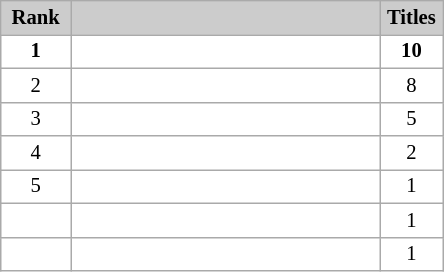<table class="wikitable plainrowheaders" style="background:#fff; font-size:86%; line-height:16px; border:grey solid 1px; border-collapse:collapse;">
<tr style="background:#ccc; text-align:center;">
<th style="background:#ccc;" width="40">Rank</th>
<th style="background:#ccc;" width="200"></th>
<th style="background:#ccc;" width="35">Titles</th>
</tr>
<tr style="text-align:center">
<td><strong>1</strong></td>
<td style="text-align:left"><strong></strong></td>
<td><strong>10</strong></td>
</tr>
<tr style="text-align:center">
<td>2</td>
<td style="text-align:left"></td>
<td>8</td>
</tr>
<tr style="text-align:center">
<td>3</td>
<td style="text-align:left"></td>
<td>5</td>
</tr>
<tr style="text-align:center">
<td>4</td>
<td style="text-align:left"></td>
<td>2</td>
</tr>
<tr style="text-align:center">
<td>5</td>
<td style="text-align:left"></td>
<td>1</td>
</tr>
<tr style="text-align:center">
<td></td>
<td style="text-align:left"></td>
<td>1</td>
</tr>
<tr style="text-align:center">
<td></td>
<td style="text-align:left"></td>
<td>1</td>
</tr>
</table>
